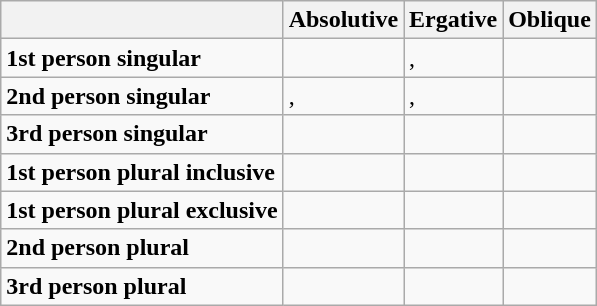<table class="wikitable">
<tr>
<th> </th>
<th>Absolutive</th>
<th>Ergative</th>
<th>Oblique</th>
</tr>
<tr>
<td><strong>1st person singular</strong></td>
<td></td>
<td>, </td>
<td></td>
</tr>
<tr>
<td><strong>2nd person singular</strong></td>
<td>, </td>
<td>, </td>
<td></td>
</tr>
<tr>
<td><strong>3rd person singular</strong></td>
<td></td>
<td></td>
<td></td>
</tr>
<tr>
<td><strong>1st person plural inclusive</strong></td>
<td></td>
<td></td>
<td></td>
</tr>
<tr>
<td><strong>1st person plural exclusive</strong></td>
<td></td>
<td></td>
<td></td>
</tr>
<tr>
<td><strong>2nd person plural</strong></td>
<td></td>
<td></td>
<td></td>
</tr>
<tr>
<td><strong>3rd person plural</strong></td>
<td></td>
<td></td>
<td></td>
</tr>
</table>
